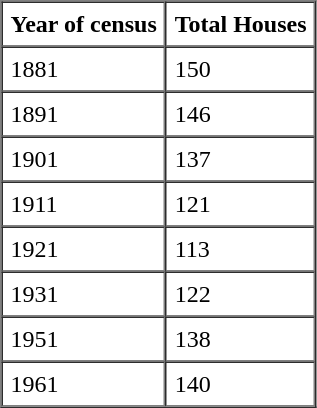<table border="1" cellpadding="5" cellspacing="0" align="none">
<tr>
<th scope="col">Year of census</th>
<th scope="col">Total Houses</th>
</tr>
<tr>
<td>1881</td>
<td>150</td>
</tr>
<tr>
<td>1891</td>
<td>146</td>
</tr>
<tr>
<td>1901</td>
<td>137</td>
</tr>
<tr>
<td>1911</td>
<td>121</td>
</tr>
<tr>
<td>1921</td>
<td>113</td>
</tr>
<tr>
<td>1931</td>
<td>122</td>
</tr>
<tr>
<td>1951</td>
<td>138</td>
</tr>
<tr>
<td>1961</td>
<td>140</td>
</tr>
<tr>
</tr>
</table>
